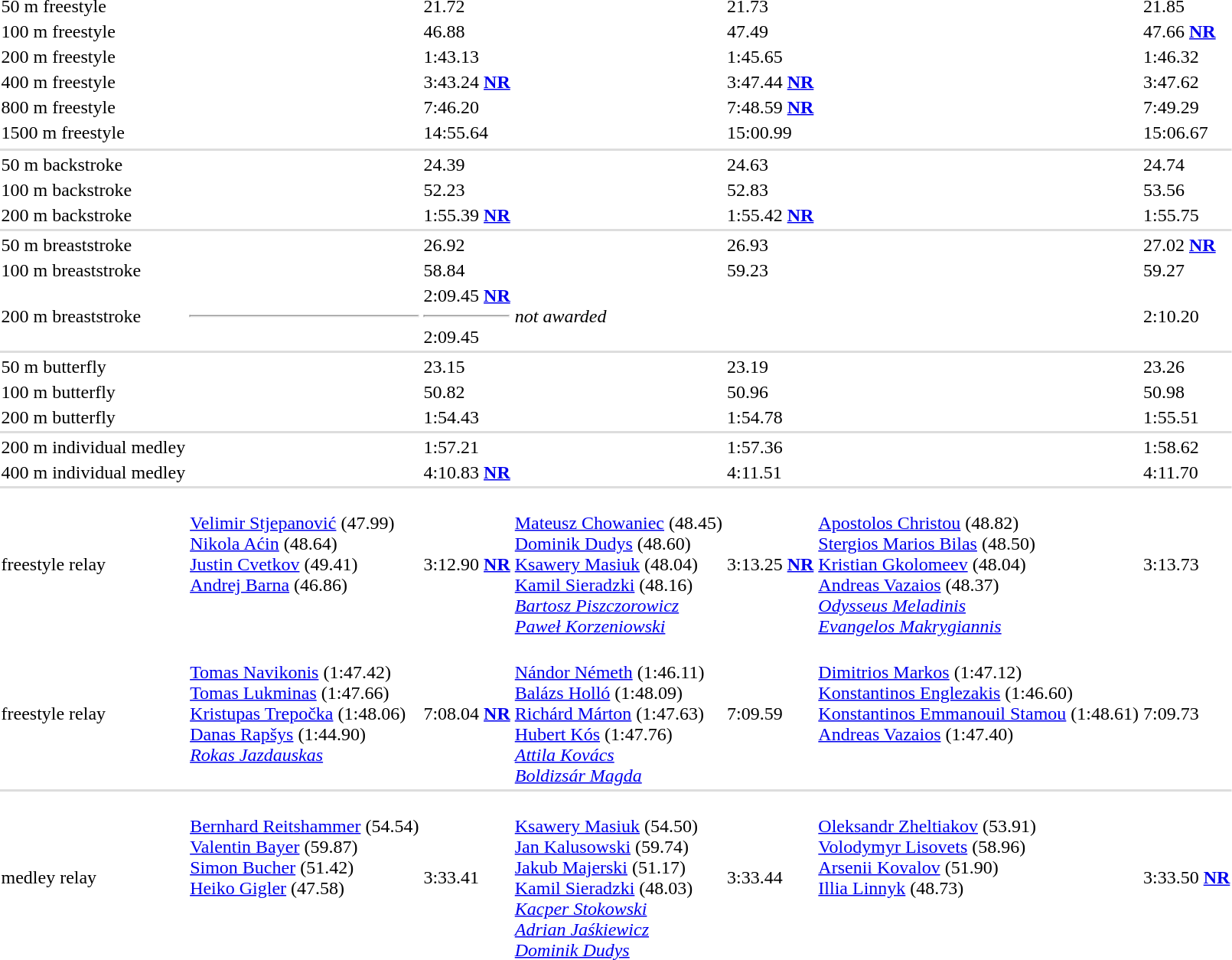<table>
<tr>
<td>50 m freestyle<br></td>
<td></td>
<td>21.72</td>
<td></td>
<td>21.73</td>
<td></td>
<td>21.85</td>
</tr>
<tr>
<td>100 m freestyle<br></td>
<td></td>
<td>46.88</td>
<td></td>
<td>47.49</td>
<td></td>
<td>47.66 <strong><a href='#'>NR</a></strong></td>
</tr>
<tr>
<td>200 m freestyle<br></td>
<td></td>
<td>1:43.13</td>
<td></td>
<td>1:45.65</td>
<td></td>
<td>1:46.32</td>
</tr>
<tr>
<td>400 m freestyle<br></td>
<td></td>
<td>3:43.24 <strong><a href='#'>NR</a></strong></td>
<td></td>
<td>3:47.44 <strong><a href='#'>NR</a></strong></td>
<td></td>
<td>3:47.62</td>
</tr>
<tr>
<td>800 m freestyle<br></td>
<td></td>
<td>7:46.20</td>
<td></td>
<td>7:48.59 <strong><a href='#'>NR</a></strong></td>
<td></td>
<td>7:49.29</td>
</tr>
<tr>
<td>1500 m freestyle<br></td>
<td></td>
<td>14:55.64</td>
<td></td>
<td>15:00.99</td>
<td></td>
<td>15:06.67</td>
</tr>
<tr>
</tr>
<tr bgcolor=#DDDDDD>
<td colspan=7></td>
</tr>
<tr>
<td>50 m backstroke<br></td>
<td></td>
<td>24.39</td>
<td></td>
<td>24.63</td>
<td></td>
<td>24.74</td>
</tr>
<tr>
<td>100 m backstroke<br></td>
<td></td>
<td>52.23</td>
<td></td>
<td>52.83</td>
<td></td>
<td>53.56</td>
</tr>
<tr>
<td>200 m backstroke<br></td>
<td></td>
<td>1:55.39 <strong><a href='#'>NR</a></strong></td>
<td></td>
<td>1:55.42 <strong><a href='#'>NR</a></strong></td>
<td></td>
<td>1:55.75</td>
</tr>
<tr bgcolor=#DDDDDD>
<td colspan=7></td>
</tr>
<tr>
<td>50 m breaststroke<br></td>
<td></td>
<td>26.92</td>
<td></td>
<td>26.93</td>
<td></td>
<td>27.02 <strong><a href='#'>NR</a></strong></td>
</tr>
<tr>
<td>100 m breaststroke<br></td>
<td></td>
<td>58.84</td>
<td></td>
<td>59.23</td>
<td></td>
<td>59.27</td>
</tr>
<tr>
<td>200 m breaststroke<br></td>
<td><hr></td>
<td>2:09.45	<strong><a href='#'>NR</a></strong><hr>2:09.45</td>
<td colspan=2><em>not awarded</em></td>
<td></td>
<td>2:10.20</td>
</tr>
<tr bgcolor=#DDDDDD>
<td colspan=7></td>
</tr>
<tr>
<td>50 m butterfly<br></td>
<td></td>
<td>23.15</td>
<td></td>
<td>23.19</td>
<td></td>
<td>23.26</td>
</tr>
<tr>
<td>100 m butterfly<br></td>
<td></td>
<td>50.82</td>
<td></td>
<td>50.96</td>
<td></td>
<td>50.98</td>
</tr>
<tr>
<td>200 m butterfly<br></td>
<td></td>
<td>1:54.43</td>
<td></td>
<td>1:54.78</td>
<td></td>
<td>1:55.51</td>
</tr>
<tr bgcolor=#DDDDDD>
<td colspan=7></td>
</tr>
<tr>
<td>200 m individual medley<br></td>
<td></td>
<td>1:57.21</td>
<td></td>
<td>1:57.36</td>
<td></td>
<td>1:58.62</td>
</tr>
<tr>
<td>400 m individual medley<br></td>
<td></td>
<td>4:10.83 <strong><a href='#'>NR</a></strong></td>
<td></td>
<td>4:11.51</td>
<td></td>
<td>4:11.70</td>
</tr>
<tr bgcolor=#DDDDDD>
<td colspan=7></td>
</tr>
<tr>
<td> freestyle relay<br></td>
<td valign=top> <br><a href='#'>Velimir Stjepanović</a> (47.99)<br><a href='#'>Nikola Aćin</a> (48.64)<br><a href='#'>Justin Cvetkov</a> (49.41)<br><a href='#'>Andrej Barna</a> (46.86)</td>
<td>3:12.90 <strong><a href='#'>NR</a></strong></td>
<td valign=top> <br><a href='#'>Mateusz Chowaniec</a> (48.45)<br><a href='#'>Dominik Dudys</a> (48.60)<br><a href='#'>Ksawery Masiuk</a> (48.04)<br><a href='#'>Kamil Sieradzki</a> (48.16)<br><em><a href='#'>Bartosz Piszczorowicz</a></em><br><em><a href='#'>Paweł Korzeniowski</a></em></td>
<td>3:13.25 <strong><a href='#'>NR</a></strong></td>
<td valign=top> <br><a href='#'>Apostolos Christou</a> (48.82)<br><a href='#'>Stergios Marios Bilas</a> (48.50)<br><a href='#'>Kristian Gkolomeev</a> (48.04)<br><a href='#'>Andreas Vazaios</a> (48.37)<br><em><a href='#'>Odysseus Meladinis</a></em><br><em><a href='#'>Evangelos Makrygiannis</a></em></td>
<td>3:13.73</td>
</tr>
<tr>
<td> freestyle relay<br></td>
<td valign=top><br><a href='#'>Tomas Navikonis</a> (1:47.42)<br><a href='#'>Tomas Lukminas</a> (1:47.66)<br><a href='#'>Kristupas Trepočka</a> (1:48.06)<br><a href='#'>Danas Rapšys</a> (1:44.90)<br><em><a href='#'>Rokas Jazdauskas</a></em></td>
<td>7:08.04 <strong><a href='#'>NR</a></strong></td>
<td valign=top><br><a href='#'>Nándor Németh</a> (1:46.11)<br><a href='#'>Balázs Holló</a> (1:48.09)<br><a href='#'>Richárd Márton</a> (1:47.63)<br><a href='#'>Hubert Kós</a> (1:47.76)<br><em><a href='#'>Attila Kovács</a></em><br><em><a href='#'>Boldizsár Magda</a></em></td>
<td>7:09.59</td>
<td valign=top> <br><a href='#'>Dimitrios Markos</a> (1:47.12)<br><a href='#'>Konstantinos Englezakis</a> (1:46.60)<br><a href='#'>Konstantinos Emmanouil Stamou</a> (1:48.61)<br><a href='#'>Andreas Vazaios</a> (1:47.40)</td>
<td>7:09.73</td>
</tr>
<tr bgcolor=#DDDDDD>
<td colspan=7></td>
</tr>
<tr>
<td> medley relay<br></td>
<td valign=top> <br><a href='#'>Bernhard Reitshammer</a> (54.54)<br><a href='#'>Valentin Bayer</a> (59.87)<br><a href='#'>Simon Bucher</a> (51.42)<br><a href='#'>Heiko Gigler</a> (47.58)</td>
<td>3:33.41</td>
<td valign=top> <br><a href='#'>Ksawery Masiuk</a> (54.50)<br><a href='#'>Jan Kalusowski</a> (59.74)<br><a href='#'>Jakub Majerski</a> (51.17)<br><a href='#'>Kamil Sieradzki</a> (48.03)<br><em><a href='#'>Kacper Stokowski</a></em><br><em><a href='#'>Adrian Jaśkiewicz</a></em><br><em><a href='#'>Dominik Dudys</a></em></td>
<td>3:33.44</td>
<td valign=top> <br><a href='#'>Oleksandr Zheltiakov</a> (53.91)<br><a href='#'>Volodymyr Lisovets</a> (58.96)<br><a href='#'>Arsenii Kovalov</a> (51.90)<br><a href='#'>Illia Linnyk</a> (48.73)</td>
<td>3:33.50 <strong><a href='#'>NR</a></strong></td>
</tr>
</table>
